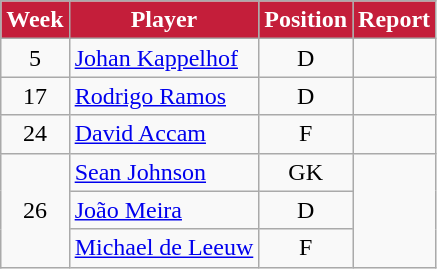<table class=wikitable>
<tr>
<th style="background:#C41E3A; color:white; text-align:center;">Week</th>
<th style="background:#C41E3A; color:white; text-align:center;">Player</th>
<th style="background:#C41E3A; color:white; text-align:center;">Position</th>
<th style="background:#C41E3A; color:white; text-align:center;">Report</th>
</tr>
<tr>
<td style="text-align:center;">5</td>
<td> <a href='#'>Johan Kappelhof</a></td>
<td style="text-align:center;">D</td>
<td style="text-align:center;"></td>
</tr>
<tr>
<td style="text-align:center;">17</td>
<td> <a href='#'>Rodrigo Ramos</a></td>
<td style="text-align:center;">D</td>
<td style="text-align:center;"></td>
</tr>
<tr>
<td style="text-align:center;">24</td>
<td> <a href='#'>David Accam</a></td>
<td style="text-align:center;">F</td>
<td style="text-align:center;"></td>
</tr>
<tr>
<td style="text-align:center;" rowspan="3">26</td>
<td> <a href='#'>Sean Johnson</a></td>
<td style="text-align:center;">GK</td>
<td style="text-align:center;" rowspan="3"></td>
</tr>
<tr>
<td> <a href='#'>João Meira</a></td>
<td style="text-align:center;">D</td>
</tr>
<tr>
<td> <a href='#'>Michael de Leeuw</a></td>
<td style="text-align:center;">F</td>
</tr>
</table>
